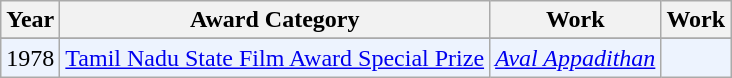<table class="wikitable">
<tr>
<th>Year</th>
<th>Award Category</th>
<th>Work</th>
<th>Work</th>
</tr>
<tr>
</tr>
<tr bgcolor=#edf3fe>
<td>1978</td>
<td><a href='#'>Tamil Nadu State Film Award Special Prize</a></td>
<td><em><a href='#'>Aval Appadithan</a></em></td>
<td></td>
</tr>
</table>
